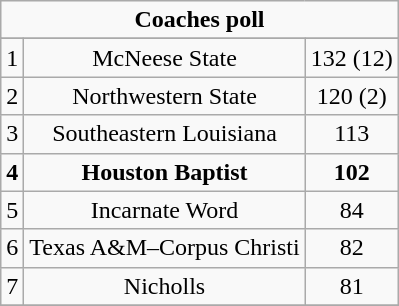<table class="wikitable">
<tr align="center">
<td align="center" Colspan="3"><strong>Coaches poll</strong></td>
</tr>
<tr align="center">
</tr>
<tr align="center">
<td>1</td>
<td>McNeese State</td>
<td>132 (12)</td>
</tr>
<tr align="center">
<td>2</td>
<td>Northwestern State</td>
<td>120 (2)</td>
</tr>
<tr align="center">
<td>3</td>
<td>Southeastern Louisiana</td>
<td>113</td>
</tr>
<tr align="center">
<td><strong>4</strong></td>
<td><strong>Houston Baptist</strong></td>
<td><strong>102</strong></td>
</tr>
<tr align="center">
<td>5</td>
<td>Incarnate Word</td>
<td>84</td>
</tr>
<tr align="center">
<td>6</td>
<td>Texas A&M–Corpus Christi</td>
<td>82</td>
</tr>
<tr align="center">
<td>7</td>
<td>Nicholls</td>
<td>81</td>
</tr>
<tr align="center">
</tr>
</table>
